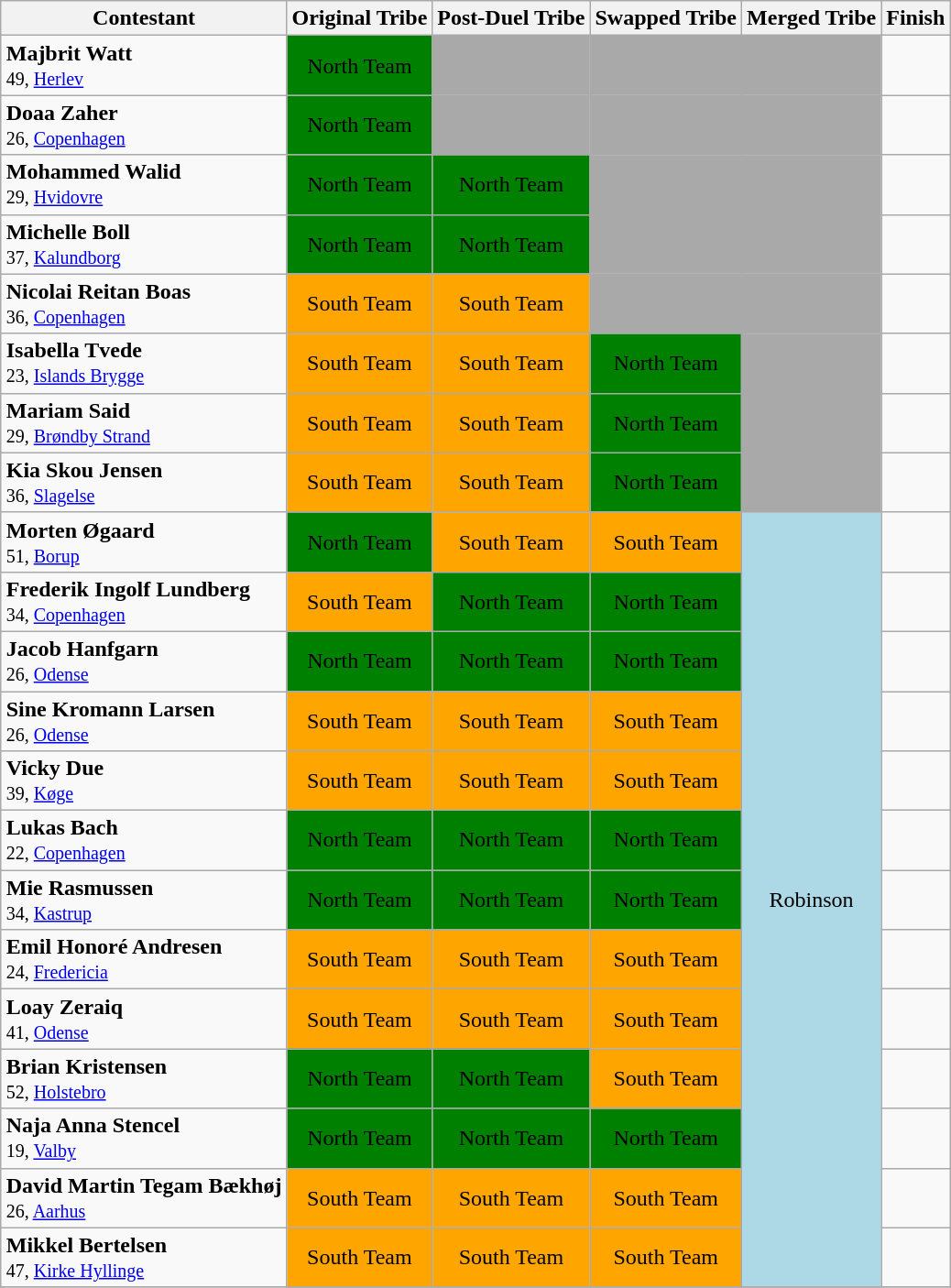<table class="wikitable sortable" style="margin:auto; text-align:center">
<tr>
<th>Contestant</th>
<th>Original Tribe</th>
<th>Post-Duel Tribe</th>
<th>Swapped Tribe</th>
<th>Merged Tribe</th>
<th>Finish</th>
</tr>
<tr>
<td align="left"><strong>Majbrit Watt</strong><br><small>49, <a href='#'>Herlev</a></small></td>
<td bgcolor="green">North Team</td>
<td bgcolor="darkgrey"></td>
<td bgcolor="darkgrey"></td>
<td bgcolor="darkgrey"></td>
<td></td>
</tr>
<tr>
<td align="left"><strong>Doaa Zaher</strong><br><small>26, <a href='#'>Copenhagen</a></small></td>
<td bgcolor="green">North Team</td>
<td bgcolor="darkgrey"></td>
<td bgcolor="darkgrey"></td>
<td bgcolor="darkgrey"></td>
<td></td>
</tr>
<tr>
<td align="left"><strong>Mohammed Walid</strong><br><small>29, <a href='#'>Hvidovre</a></small></td>
<td bgcolor="green">North Team</td>
<td bgcolor="green">North Team</td>
<td bgcolor="darkgrey"></td>
<td bgcolor="darkgrey"></td>
<td></td>
</tr>
<tr>
<td align="left"><strong>Michelle Boll</strong><br><small>37, <a href='#'>Kalundborg</a></small></td>
<td bgcolor="green">North Team</td>
<td bgcolor="green">North Team</td>
<td bgcolor="darkgrey"></td>
<td bgcolor="darkgrey"></td>
<td></td>
</tr>
<tr>
<td align="left"><strong>Nicolai Reitan Boas</strong><br><small>36, <a href='#'>Copenhagen</a></small></td>
<td bgcolor="orange">South Team</td>
<td bgcolor="orange">South Team</td>
<td bgcolor="darkgrey"></td>
<td bgcolor="darkgrey"></td>
<td></td>
</tr>
<tr>
<td align="left"><strong>Isabella Tvede</strong><br><small>23, <a href='#'>Islands Brygge</a></small></td>
<td bgcolor="orange">South Team</td>
<td bgcolor="orange">South Team</td>
<td bgcolor="green">North Team</td>
<td bgcolor="darkgrey"></td>
<td></td>
</tr>
<tr>
<td align="left"><strong>Mariam Said</strong><br><small>29, <a href='#'>Brøndby Strand</a></small></td>
<td bgcolor="orange">South Team</td>
<td bgcolor="orange">South Team</td>
<td bgcolor="green">North Team</td>
<td bgcolor="darkgrey"></td>
<td></td>
</tr>
<tr>
<td align="left"><strong>Kia Skou Jensen</strong><br><small>36, <a href='#'>Slagelse</a></small></td>
<td bgcolor="orange">South Team</td>
<td bgcolor="orange">South Team</td>
<td bgcolor="green">North Team</td>
<td bgcolor="darkgrey"></td>
<td></td>
</tr>
<tr>
<td align="left"><strong>Morten Øgaard</strong><br><small>51, <a href='#'>Borup</a></small></td>
<td bgcolor="green">North Team</td>
<td bgcolor="orange">South Team</td>
<td bgcolor="orange">South Team</td>
<td rowspan="13" bgcolor="lightblue">Robinson</td>
<td></td>
</tr>
<tr>
<td align="left"><strong>Frederik Ingolf Lundberg</strong><br><small>34, <a href='#'>Copenhagen</a></small></td>
<td bgcolor="orange">South Team</td>
<td bgcolor="green">North Team</td>
<td bgcolor="green">North Team</td>
<td></td>
</tr>
<tr>
<td align="left"><strong>Jacob Hanfgarn</strong><br><small>26, <a href='#'>Odense</a></small></td>
<td bgcolor="green">North Team</td>
<td bgcolor="green">North Team</td>
<td bgcolor="green">North Team</td>
<td></td>
</tr>
<tr>
<td align="left"><strong>Sine Kromann Larsen</strong><br><small>26, <a href='#'>Odense</a></small></td>
<td bgcolor="orange">South Team</td>
<td bgcolor="orange">South Team</td>
<td bgcolor="orange">South Team</td>
<td></td>
</tr>
<tr>
<td align="left"><strong>Vicky Due</strong><br><small>39, <a href='#'>Køge</a></small></td>
<td bgcolor="orange">South Team</td>
<td bgcolor="orange">South Team</td>
<td bgcolor="orange">South Team</td>
<td></td>
</tr>
<tr>
<td align="left"><strong>Lukas Bach</strong><br><small>22, <a href='#'>Copenhagen</a></small></td>
<td bgcolor="green">North Team</td>
<td bgcolor="green">North Team</td>
<td bgcolor="green">North Team</td>
<td></td>
</tr>
<tr>
<td align="left"><strong>Mie Rasmussen</strong><br><small>34, <a href='#'>Kastrup</a></small></td>
<td bgcolor="green">North Team</td>
<td bgcolor="green">North Team</td>
<td bgcolor="green">North Team</td>
<td></td>
</tr>
<tr>
<td align="left"><strong>Emil Honoré Andresen</strong><br><small>24, <a href='#'>Fredericia</a></small></td>
<td bgcolor="orange">South Team</td>
<td bgcolor="orange">South Team</td>
<td bgcolor="orange">South Team</td>
<td></td>
</tr>
<tr>
<td align="left"><strong>Loay Zeraiq</strong><br><small>41, <a href='#'>Odense</a></small></td>
<td bgcolor="orange">South Team</td>
<td bgcolor="orange">South Team</td>
<td bgcolor="orange">South Team</td>
<td></td>
</tr>
<tr>
<td align="left"><strong>Brian Kristensen</strong><br><small>52, <a href='#'>Holstebro</a></small></td>
<td bgcolor="green">North Team</td>
<td bgcolor="green">North Team</td>
<td bgcolor="orange">South Team</td>
<td></td>
</tr>
<tr>
<td align="left"><strong>Naja Anna Stencel</strong><br><small>19, <a href='#'>Valby</a></small></td>
<td bgcolor="green">North Team</td>
<td bgcolor="green">North Team</td>
<td bgcolor="green">North Team</td>
<td></td>
</tr>
<tr>
<td align="left"><strong>David Martin Tegam Bækhøj</strong><br><small>26, <a href='#'>Aarhus</a></small></td>
<td bgcolor="orange">South Team</td>
<td bgcolor="orange">South Team</td>
<td bgcolor="orange">South Team</td>
<td></td>
</tr>
<tr>
<td align="left"><strong>Mikkel Bertelsen</strong><br><small>47, <a href='#'>Kirke Hyllinge</a></small></td>
<td bgcolor="orange">South Team</td>
<td bgcolor="orange">South Team</td>
<td bgcolor="orange">South Team</td>
<td></td>
</tr>
<tr>
</tr>
</table>
